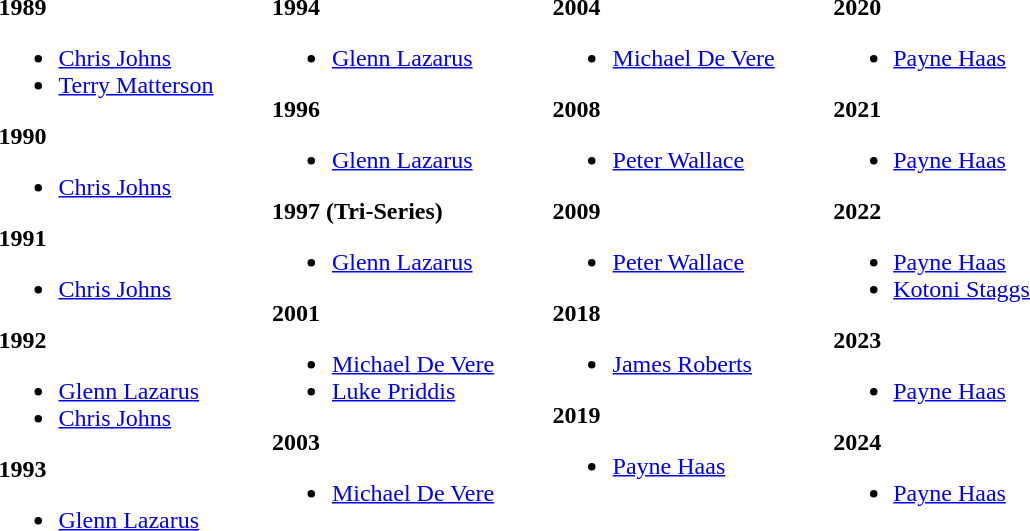<table class="toccolours" style="border-collapse: collapse;">
<tr>
<td colspan=7 align="right"></td>
</tr>
<tr>
<td valign="top"><br><strong>1989</strong><ul><li><a href='#'>Chris Johns</a></li><li><a href='#'>Terry Matterson</a></li></ul><strong>1990</strong><ul><li><a href='#'>Chris Johns</a></li></ul><strong>1991</strong><ul><li><a href='#'>Chris Johns</a></li></ul><strong>1992</strong><ul><li><a href='#'>Glenn Lazarus</a></li><li><a href='#'>Chris Johns</a></li></ul><strong>1993</strong><ul><li><a href='#'>Glenn Lazarus</a></li></ul></td>
<td width="35"> </td>
<td valign="top"><br><strong>1994</strong><ul><li><a href='#'>Glenn Lazarus</a></li></ul><strong>1996</strong><ul><li><a href='#'>Glenn Lazarus</a></li></ul><strong>1997 (Tri-Series)</strong><ul><li><a href='#'>Glenn Lazarus</a></li></ul><strong>2001</strong><ul><li><a href='#'>Michael De Vere</a></li><li><a href='#'>Luke Priddis</a></li></ul><strong>2003</strong><ul><li><a href='#'>Michael De Vere</a></li></ul></td>
<td width="35"> </td>
<td valign="top"><br><strong>2004</strong><ul><li><a href='#'>Michael De Vere</a></li></ul><strong>2008</strong><ul><li><a href='#'>Peter Wallace</a></li></ul><strong>2009</strong><ul><li><a href='#'>Peter Wallace</a></li></ul><strong>2018</strong><ul><li><a href='#'>James Roberts</a></li></ul><strong>2019</strong><ul><li><a href='#'>Payne Haas</a></li></ul></td>
<td width="35"> </td>
<td valign="top"><br><strong>2020</strong><ul><li><a href='#'>Payne Haas</a></li></ul><strong>2021</strong><ul><li><a href='#'>Payne Haas</a></li></ul><strong>2022</strong><ul><li><a href='#'>Payne Haas</a></li><li><a href='#'>Kotoni Staggs</a></li></ul><strong>2023</strong><ul><li><a href='#'>Payne Haas</a></li></ul><strong>2024</strong><ul><li><a href='#'>Payne Haas</a></li></ul></td>
<td width="35"> </td>
<td valign="top"></td>
</tr>
</table>
